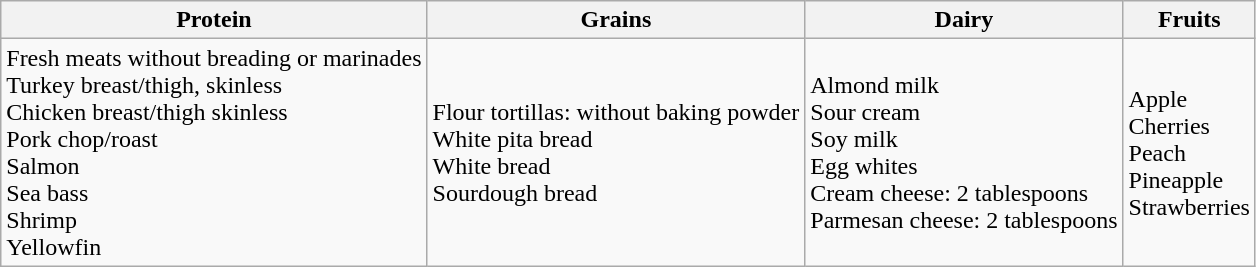<table class="wikitable">
<tr>
<th>Protein</th>
<th>Grains</th>
<th>Dairy</th>
<th>Fruits</th>
</tr>
<tr>
<td>Fresh meats without breading or marinades<br>Turkey breast/thigh, skinless<br>Chicken breast/thigh skinless<br>Pork chop/roast<br>Salmon<br>Sea bass<br>Shrimp<br>Yellowfin</td>
<td>Flour tortillas: without baking powder<br>White pita bread<br>White bread<br>Sourdough bread</td>
<td>Almond milk<br>Sour cream<br>Soy milk<br>Egg whites<br>Cream cheese: 2 tablespoons<br>Parmesan cheese: 2 tablespoons</td>
<td>Apple<br>Cherries<br>Peach<br>Pineapple<br>Strawberries</td>
</tr>
</table>
